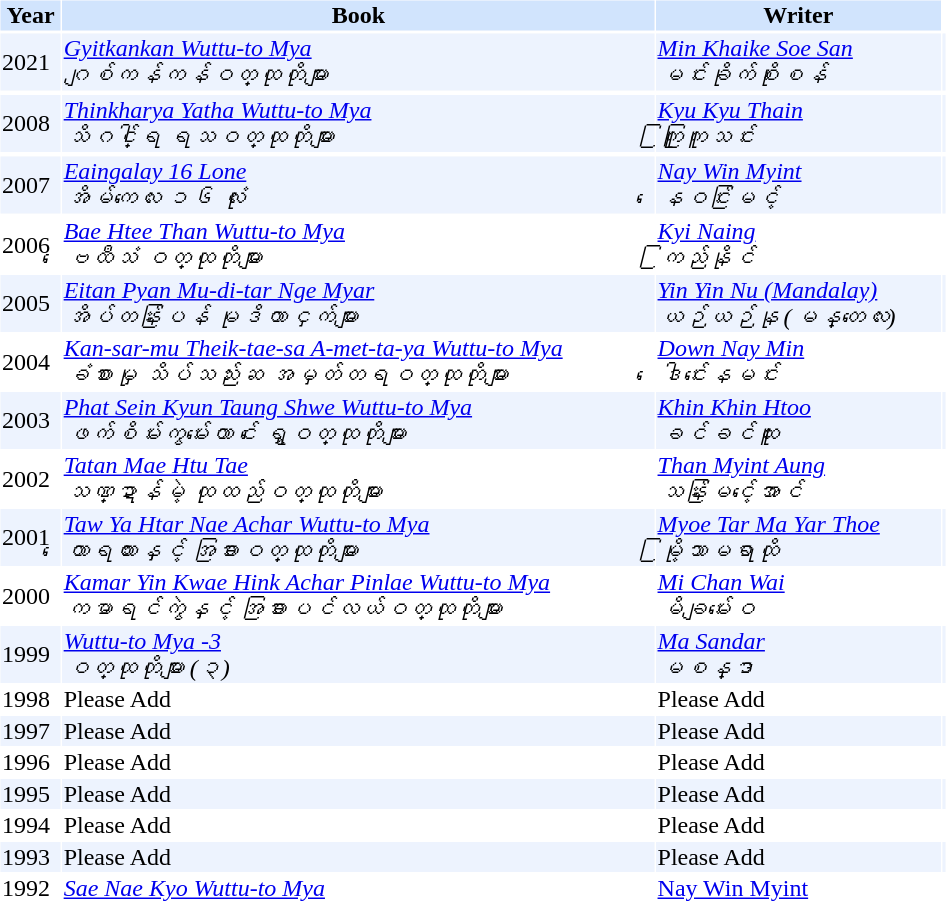<table cellspacing="1" cellpadding="1" border="0" width="50%">
<tr bgcolor="#d1e4fd">
<th>Year</th>
<th>Book</th>
<th>Writer</th>
</tr>
<tr>
</tr>
<tr bgcolor=#edf3fe>
<td>2021</td>
<td><em><a href='#'>Gyitkankan Wuttu-to Mya</a></em> <br> <em>ဂျစ်ကန်ကန်ဝတ္ထုတိုများ</em></td>
<td><em><a href='#'>Min Khaike Soe San</a></em> <br> <em>မင်းခိုက်စိုးစန်</em></td>
<td></td>
</tr>
<tr bgcolor=#edf3fe>
</tr>
<tr>
</tr>
<tr bgcolor=#edf3fe>
<td>2008</td>
<td><em><a href='#'>Thinkharya Yatha Wuttu-to Mya</a></em> <br> <em>သိင်္ဂါရ ရသဝတ္ထုတိုများ</em></td>
<td><em><a href='#'>Kyu Kyu Thain</a></em> <br> <em>ကြူကြူသင်း</em></td>
<td></td>
</tr>
<tr bgcolor=#edf3fe>
</tr>
<tr>
</tr>
<tr bgcolor=#edf3fe>
<td>2007</td>
<td><em><a href='#'>Eaingalay 16 Lone</a></em> <br> <em>အိမ်ကလေး ၁၆ လုံး</em></td>
<td><em><a href='#'>Nay Win Myint</a></em> <br> <em>နေဝင်းမြင့်</em></td>
<td></td>
</tr>
<tr bgcolor=#edf3fe>
</tr>
<tr>
<td>2006</td>
<td><em><a href='#'>Bae Htee Than Wuttu-to Mya</a></em> <br> <em>ဗေထီသံ ဝတ္ထုတိုများ</em></td>
<td><em><a href='#'>Kyi Naing</a></em> <br> <em>ကြည်နိုင်</em></td>
<td></td>
</tr>
<tr bgcolor=#edf3fe>
<td>2005</td>
<td><em><a href='#'>Eitan Pyan Mu-di-tar Nge Myar</a></em> <br> <em>အိပ်တန်းပြန် မုဒိတာငှက်များ</em></td>
<td><em><a href='#'>Yin Yin Nu (Mandalay)</a></em>  <br> <em> ယဉ်ယဉ်နု (မန္တလေး)</em></td>
<td></td>
</tr>
<tr>
<td>2004</td>
<td><em><a href='#'>Kan-sar-mu Theik-tae-sa A-met-ta-ya Wuttu-to Mya</a></em> <br> <em>ခံစားမှု သိပ်သည်းဆ အမှတ်တရဝတ္ထုတိုများ</em></td>
<td><em><a href='#'>Down Nay Min</a></em> <br> <em>ဒေါင်းနေမင်း</em></td>
<td></td>
</tr>
<tr bgcolor=#edf3fe>
<td>2003</td>
<td><em><a href='#'>Phat Sein Kyun Taung Shwe Wuttu-to Mya</a></em> <br> <em>ဖက်စိမ်းကွမ်းတောင် ရွှေဝတ္ထုတိုများ</em></td>
<td><em><a href='#'>Khin Khin Htoo</a></em> <br> <em>ခင်ခင်ထူး</em></td>
<td></td>
</tr>
<tr>
<td>2002</td>
<td><em><a href='#'>Tatan Mae Htu Tae</a></em> <br> <em>သဏ္ဍာန်မဲ့ ထုထည်ဝတ္ထုတိုများ</em></td>
<td><em><a href='#'>Than Myint Aung</a></em> <br> <em>သန်းမြင့်အောင်</em></td>
<td></td>
</tr>
<tr bgcolor=#edf3fe>
<td>2001</td>
<td><em><a href='#'>Taw Ya Htar Nae Achar Wuttu-to Mya</a></em>  <br> <em>တောရထားနှင့် အခြားဝတ္ထုတိုများ</em></td>
<td><em><a href='#'>Myoe Tar Ma Yar Thoe</a></em> <br> <em>မြို့သာမရာထို</em></td>
<td></td>
</tr>
<tr>
<td>2000</td>
<td><em><a href='#'>Kamar Yin Kwae Hink Achar Pinlae Wuttu-to Mya</a></em> <br> <em>ကမာရင်ကွဲနှင့် အခြားပင်လယ်ဝတ္ထုတိုများ</em></td>
<td><em><a href='#'>Mi Chan Wai</a></em> <br> <em>မိချမ်းဝေ</em></td>
<td></td>
</tr>
<tr bgcolor=#edf3fe>
<td>1999</td>
<td><em><a href='#'>Wuttu-to Mya -3</a></em> <br> <em>ဝတ္ထုတိုများ (၃)</em></td>
<td><em><a href='#'>Ma Sandar</a></em> <br> <em>မစန္ဒာ</em></td>
<td></td>
</tr>
<tr>
<td>1998</td>
<td>Please Add</td>
<td>Please Add</td>
<td></td>
</tr>
<tr bgcolor=#edf3fe>
<td>1997</td>
<td>Please Add</td>
<td>Please Add</td>
<td></td>
</tr>
<tr>
<td>1996</td>
<td>Please Add</td>
<td>Please Add</td>
<td></td>
</tr>
<tr bgcolor=#edf3fe>
<td>1995</td>
<td>Please Add</td>
<td>Please Add</td>
<td></td>
</tr>
<tr>
<td>1994</td>
<td>Please Add</td>
<td>Please Add</td>
<td></td>
</tr>
<tr bgcolor=#edf3fe>
<td>1993</td>
<td>Please Add</td>
<td>Please Add</td>
<td></td>
</tr>
<tr>
<td>1992</td>
<td><em><a href='#'>Sae Nae Kyo Wuttu-to Mya</a></em></td>
<td><a href='#'>Nay Win Myint</a></td>
<td></td>
</tr>
<tr bgcolor=#edf3fe>
</tr>
</table>
